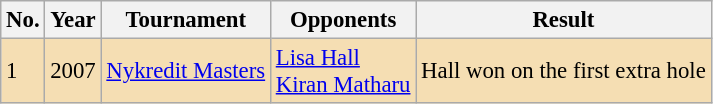<table class="wikitable" style="font-size:95%;">
<tr>
<th>No.</th>
<th>Year</th>
<th>Tournament</th>
<th>Opponents</th>
<th>Result</th>
</tr>
<tr style="background:#F5DEB3;">
<td>1</td>
<td>2007</td>
<td><a href='#'>Nykredit Masters</a></td>
<td> <a href='#'>Lisa Hall</a><br> <a href='#'>Kiran Matharu</a></td>
<td>Hall won on the first extra hole</td>
</tr>
</table>
